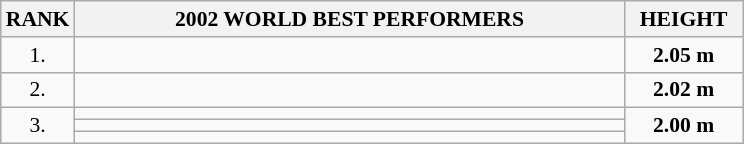<table class="wikitable" style="border-collapse: collapse; font-size: 90%;">
<tr>
<th>RANK</th>
<th align="center" style="width: 25em">2002 WORLD BEST PERFORMERS</th>
<th align="center" style="width: 5em">HEIGHT</th>
</tr>
<tr>
<td align="center">1.</td>
<td></td>
<td align="center"><strong>2.05 m</strong></td>
</tr>
<tr>
<td align="center">2.</td>
<td></td>
<td align="center"><strong>2.02 m</strong></td>
</tr>
<tr>
<td rowspan=3 align="center">3.</td>
<td></td>
<td rowspan=3 align="center"><strong>2.00 m</strong></td>
</tr>
<tr>
<td></td>
</tr>
<tr>
<td></td>
</tr>
</table>
